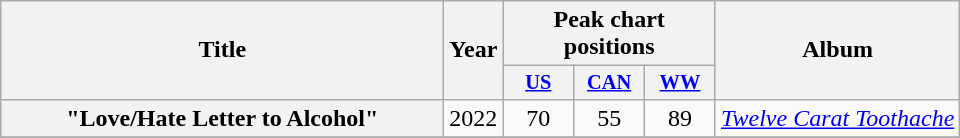<table class="wikitable plainrowheaders" style="text-align:center;">
<tr>
<th scope="col" rowspan="2" style="width:18em;">Title</th>
<th scope="col" rowspan="2">Year</th>
<th scope="col" colspan="3">Peak chart positions</th>
<th scope="col" rowspan="2">Album</th>
</tr>
<tr>
<th scope="col" style="width:3em;font-size:85%;"><a href='#'>US</a><br></th>
<th scope="col" style="width:3em;font-size:85%;"><a href='#'>CAN</a><br></th>
<th scope="col" style="width:3em;font-size:85%;"><a href='#'>WW</a><br></th>
</tr>
<tr>
<th scope="row">"Love/Hate Letter to Alcohol"<br></th>
<td>2022</td>
<td>70</td>
<td>55</td>
<td>89</td>
<td><em><a href='#'>Twelve Carat Toothache</a></em></td>
</tr>
<tr>
</tr>
</table>
